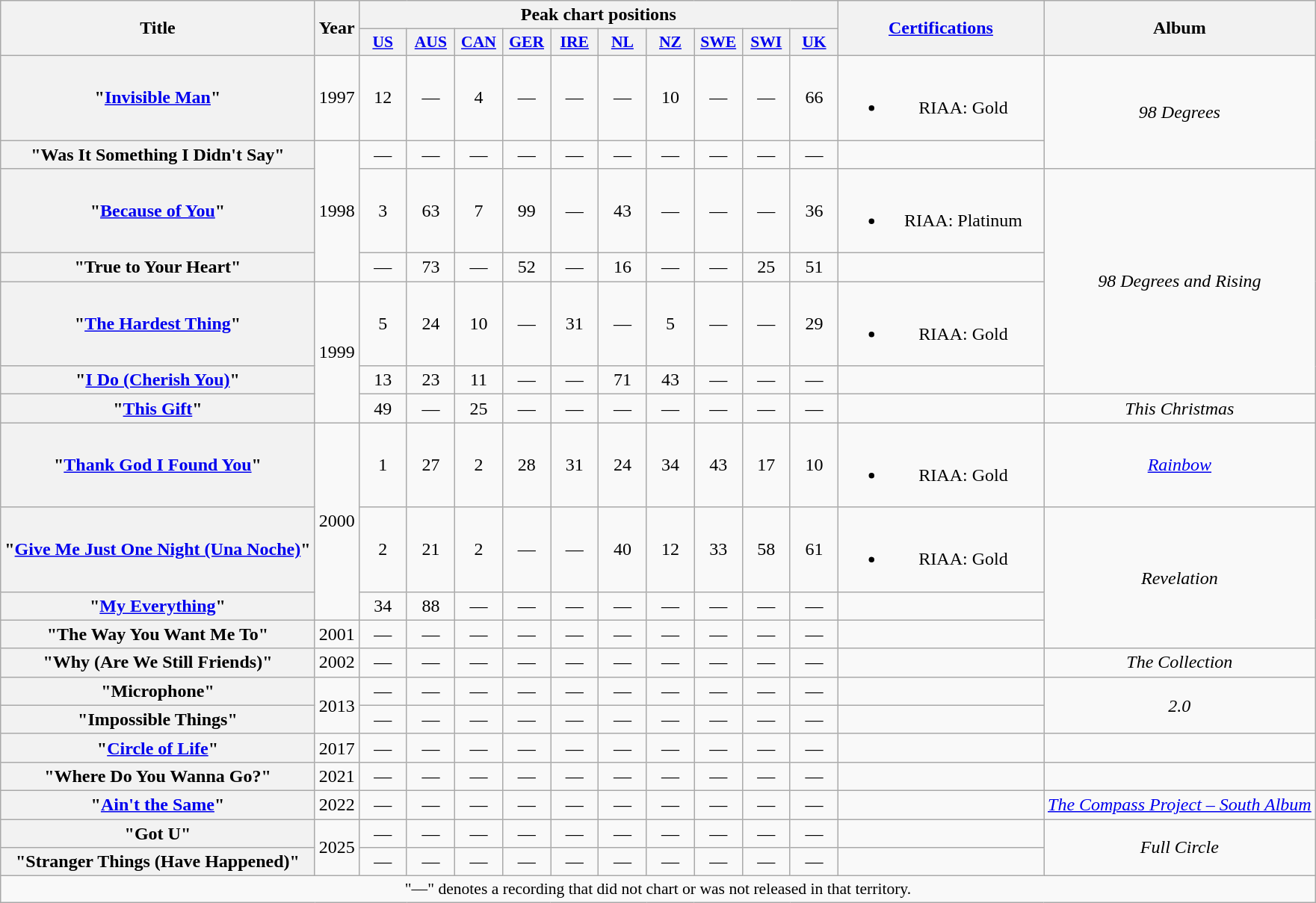<table class="wikitable plainrowheaders" style="text-align:center;">
<tr>
<th scope="col" rowspan="2">Title</th>
<th scope="col" rowspan="2" style="width:1em;">Year</th>
<th scope="col" colspan="10">Peak chart positions</th>
<th scope="col" rowspan="2" style="width:11em;"><a href='#'>Certifications</a></th>
<th scope="col" rowspan="2">Album</th>
</tr>
<tr>
<th scope="col" style="width:2.5em;font-size:90%;"><a href='#'>US</a><br></th>
<th scope="col" style="width:2.5em;font-size:90%;"><a href='#'>AUS</a><br></th>
<th scope="col" style="width:2.5em;font-size:90%;"><a href='#'>CAN</a><br></th>
<th scope="col" style="width:2.5em;font-size:90%;"><a href='#'>GER</a><br></th>
<th scope="col" style="width:2.5em;font-size:90%;"><a href='#'>IRE</a><br></th>
<th scope="col" style="width:2.5em;font-size:90%;"><a href='#'>NL</a><br></th>
<th scope="col" style="width:2.5em;font-size:90%;"><a href='#'>NZ</a><br></th>
<th scope="col" style="width:2.5em;font-size:90%;"><a href='#'>SWE</a><br></th>
<th scope="col" style="width:2.5em;font-size:90%;"><a href='#'>SWI</a><br></th>
<th scope="col" style="width:2.5em;font-size:90%;"><a href='#'>UK</a><br></th>
</tr>
<tr>
<th scope="row">"<a href='#'>Invisible Man</a>"</th>
<td>1997</td>
<td>12</td>
<td>—</td>
<td>4</td>
<td>—</td>
<td>—</td>
<td>—</td>
<td>10</td>
<td>—</td>
<td>—</td>
<td>66</td>
<td><br><ul><li>RIAA: Gold</li></ul></td>
<td rowspan="2"><em>98 Degrees</em></td>
</tr>
<tr>
<th scope="row">"Was It Something I Didn't Say"</th>
<td rowspan="3">1998</td>
<td>—</td>
<td>—</td>
<td>—</td>
<td>—</td>
<td>—</td>
<td>—</td>
<td>—</td>
<td>—</td>
<td>—</td>
<td>—</td>
<td></td>
</tr>
<tr>
<th scope="row">"<a href='#'>Because of You</a>"</th>
<td>3</td>
<td>63</td>
<td>7</td>
<td>99</td>
<td>—</td>
<td>43</td>
<td>—</td>
<td>—</td>
<td>—</td>
<td>36</td>
<td><br><ul><li>RIAA: Platinum</li></ul></td>
<td rowspan="4"><em>98 Degrees and Rising</em></td>
</tr>
<tr>
<th scope="row">"True to Your Heart"<br></th>
<td>—</td>
<td>73</td>
<td>—</td>
<td>52</td>
<td>—</td>
<td>16</td>
<td>—</td>
<td>—</td>
<td>25</td>
<td>51</td>
<td></td>
</tr>
<tr>
<th scope="row">"<a href='#'>The Hardest Thing</a>"</th>
<td rowspan="3">1999</td>
<td>5</td>
<td>24</td>
<td>10</td>
<td>—</td>
<td>31</td>
<td>—</td>
<td>5</td>
<td>—</td>
<td>—</td>
<td>29</td>
<td><br><ul><li>RIAA: Gold</li></ul></td>
</tr>
<tr>
<th scope="row">"<a href='#'>I Do (Cherish You)</a>"</th>
<td>13</td>
<td>23</td>
<td>11</td>
<td>—</td>
<td>—</td>
<td>71</td>
<td>43</td>
<td>—</td>
<td>—</td>
<td>—</td>
<td></td>
</tr>
<tr>
<th scope="row">"<a href='#'>This Gift</a>"</th>
<td>49</td>
<td>—</td>
<td>25</td>
<td>—</td>
<td>—</td>
<td>—</td>
<td>—</td>
<td>—</td>
<td>—</td>
<td>—</td>
<td></td>
<td><em>This Christmas</em></td>
</tr>
<tr>
<th scope="row">"<a href='#'>Thank God I Found You</a>"<br></th>
<td rowspan="3">2000</td>
<td>1</td>
<td>27</td>
<td>2</td>
<td>28</td>
<td>31</td>
<td>24</td>
<td>34</td>
<td>43</td>
<td>17</td>
<td>10</td>
<td><br><ul><li>RIAA: Gold</li></ul></td>
<td><em><a href='#'>Rainbow</a></em></td>
</tr>
<tr>
<th scope="row">"<a href='#'>Give Me Just One Night (Una Noche)</a>"</th>
<td>2</td>
<td>21</td>
<td>2</td>
<td>—</td>
<td>—</td>
<td>40</td>
<td>12</td>
<td>33</td>
<td>58</td>
<td>61</td>
<td><br><ul><li>RIAA: Gold</li></ul></td>
<td rowspan="3"><em>Revelation</em></td>
</tr>
<tr>
<th scope="row">"<a href='#'>My Everything</a>"</th>
<td>34</td>
<td>88</td>
<td>—</td>
<td>—</td>
<td>—</td>
<td>—</td>
<td>—</td>
<td>—</td>
<td>—</td>
<td>—</td>
<td></td>
</tr>
<tr>
<th scope="row">"The Way You Want Me To"</th>
<td>2001</td>
<td>—</td>
<td>—</td>
<td>—</td>
<td>—</td>
<td>—</td>
<td>—</td>
<td>—</td>
<td>—</td>
<td>—</td>
<td>—</td>
<td></td>
</tr>
<tr>
<th scope="row">"Why (Are We Still Friends)"</th>
<td>2002</td>
<td>—</td>
<td>—</td>
<td>—</td>
<td>—</td>
<td>—</td>
<td>—</td>
<td>—</td>
<td>—</td>
<td>—</td>
<td>—</td>
<td></td>
<td><em>The Collection</em></td>
</tr>
<tr>
<th scope="row">"Microphone"</th>
<td rowspan="2">2013</td>
<td>—</td>
<td>—</td>
<td>—</td>
<td>—</td>
<td>—</td>
<td>—</td>
<td>—</td>
<td>—</td>
<td>—</td>
<td>—</td>
<td></td>
<td rowspan="2"><em>2.0</em></td>
</tr>
<tr>
<th scope="row">"Impossible Things"</th>
<td>—</td>
<td>—</td>
<td>—</td>
<td>—</td>
<td>—</td>
<td>—</td>
<td>—</td>
<td>—</td>
<td>—</td>
<td>—</td>
<td></td>
</tr>
<tr>
<th scope="row">"<a href='#'>Circle of Life</a>"</th>
<td>2017</td>
<td>—</td>
<td>—</td>
<td>—</td>
<td>—</td>
<td>—</td>
<td>—</td>
<td>—</td>
<td>—</td>
<td>—</td>
<td>—</td>
<td></td>
<td></td>
</tr>
<tr>
<th scope="row">"Where Do You Wanna Go?"</th>
<td>2021</td>
<td>—</td>
<td>—</td>
<td>—</td>
<td>—</td>
<td>—</td>
<td>—</td>
<td>—</td>
<td>—</td>
<td>—</td>
<td>—</td>
<td></td>
</tr>
<tr>
<th scope="row">"<a href='#'>Ain't the Same</a>"<br></th>
<td>2022</td>
<td>—</td>
<td>—</td>
<td>—</td>
<td>—</td>
<td>—</td>
<td>—</td>
<td>—</td>
<td>—</td>
<td>—</td>
<td>—</td>
<td></td>
<td><em><a href='#'>The Compass Project – South Album</a></em></td>
</tr>
<tr>
<th scope="row">"Got U"</th>
<td rowspan="2">2025</td>
<td>—</td>
<td>—</td>
<td>—</td>
<td>—</td>
<td>—</td>
<td>—</td>
<td>—</td>
<td>—</td>
<td>—</td>
<td>—</td>
<td></td>
<td rowspan="2"><em>Full Circle</em></td>
</tr>
<tr>
<th scope="row">"Stranger Things (Have Happened)"</th>
<td>—</td>
<td>—</td>
<td>—</td>
<td>—</td>
<td>—</td>
<td>—</td>
<td>—</td>
<td>—</td>
<td>—</td>
<td>—</td>
<td></td>
</tr>
<tr>
<td colspan="14" style="font-size:90%">"—" denotes a recording that did not chart or was not released in that territory.</td>
</tr>
</table>
